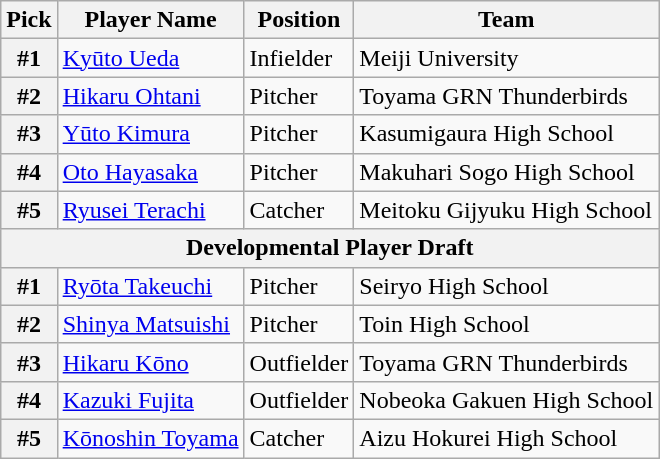<table class="wikitable">
<tr>
<th>Pick</th>
<th>Player Name</th>
<th>Position</th>
<th>Team</th>
</tr>
<tr>
<th>#1</th>
<td><a href='#'>Kyūto Ueda</a></td>
<td>Infielder</td>
<td>Meiji University</td>
</tr>
<tr>
<th>#2</th>
<td><a href='#'>Hikaru Ohtani</a></td>
<td>Pitcher</td>
<td>Toyama GRN Thunderbirds</td>
</tr>
<tr>
<th>#3</th>
<td><a href='#'>Yūto Kimura</a></td>
<td>Pitcher</td>
<td>Kasumigaura High School</td>
</tr>
<tr>
<th>#4</th>
<td><a href='#'>Oto Hayasaka</a></td>
<td>Pitcher</td>
<td>Makuhari Sogo High School</td>
</tr>
<tr>
<th>#5</th>
<td><a href='#'>Ryusei Terachi</a></td>
<td>Catcher</td>
<td>Meitoku Gijyuku High School</td>
</tr>
<tr>
<th colspan="5">Developmental Player Draft</th>
</tr>
<tr>
<th>#1</th>
<td><a href='#'>Ryōta Takeuchi</a></td>
<td>Pitcher</td>
<td>Seiryo High School</td>
</tr>
<tr>
<th>#2</th>
<td><a href='#'>Shinya Matsuishi</a></td>
<td>Pitcher</td>
<td>Toin High School</td>
</tr>
<tr>
<th>#3</th>
<td><a href='#'>Hikaru Kōno</a></td>
<td>Outfielder</td>
<td>Toyama GRN Thunderbirds</td>
</tr>
<tr>
<th>#4</th>
<td><a href='#'>Kazuki Fujita</a></td>
<td>Outfielder</td>
<td>Nobeoka Gakuen High School</td>
</tr>
<tr>
<th>#5</th>
<td><a href='#'>Kōnoshin Toyama</a></td>
<td>Catcher</td>
<td>Aizu Hokurei High School</td>
</tr>
</table>
